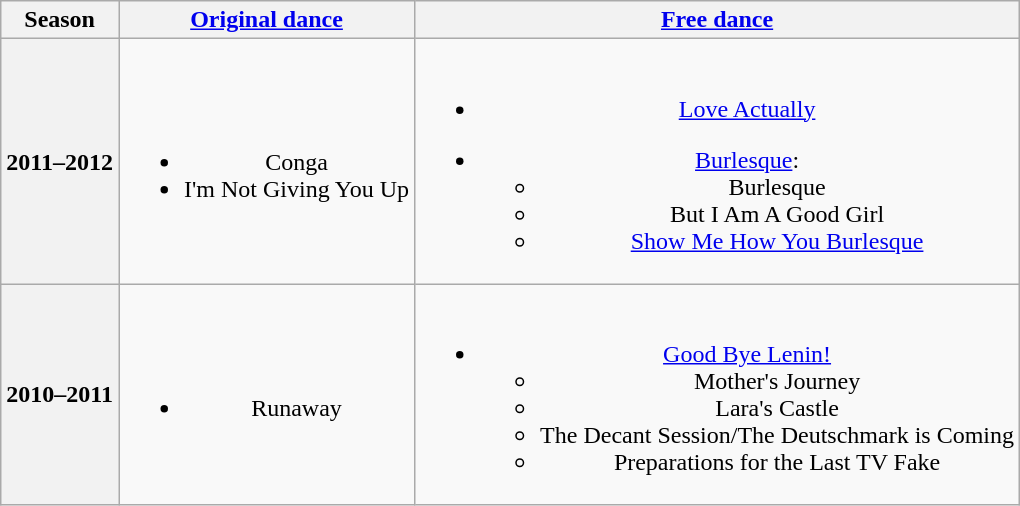<table class="wikitable" style="text-align:center">
<tr>
<th>Season</th>
<th><a href='#'>Original dance</a></th>
<th><a href='#'>Free dance</a></th>
</tr>
<tr>
<th>2011–2012 <br></th>
<td><br><ul><li>Conga <br></li><li>I'm Not Giving You Up <br></li></ul></td>
<td><br><ul><li><a href='#'>Love Actually</a></li></ul><ul><li><a href='#'>Burlesque</a>:<ul><li>Burlesque <br></li><li>But I Am A Good Girl <br></li><li><a href='#'>Show Me How You Burlesque</a> <br></li></ul></li></ul></td>
</tr>
<tr>
<th>2010–2011 <br></th>
<td><br><ul><li>Runaway <br></li></ul></td>
<td><br><ul><li><a href='#'>Good Bye Lenin!</a><ul><li>Mother's Journey</li><li>Lara's Castle</li><li>The Decant Session/The Deutschmark is Coming</li><li>Preparations for the Last TV Fake <br></li></ul></li></ul></td>
</tr>
</table>
